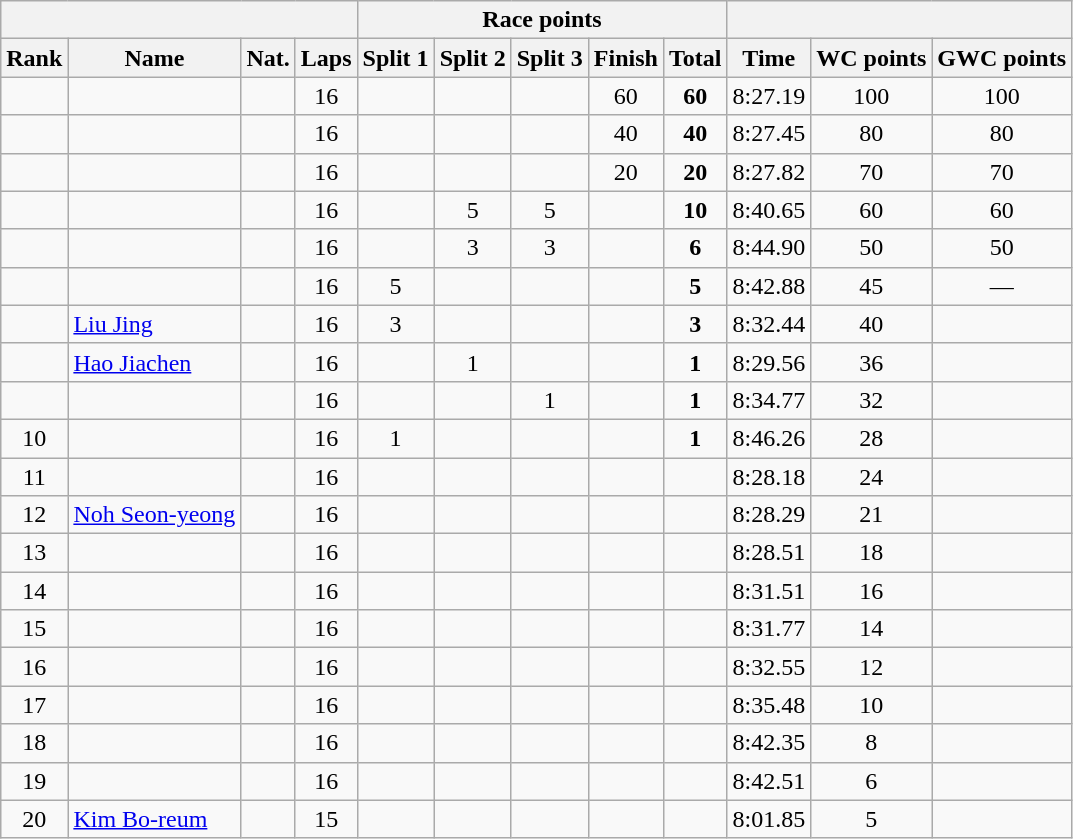<table class="wikitable sortable" style="text-align:center">
<tr>
<th colspan=4></th>
<th colspan=5>Race points</th>
<th colspan=3></th>
</tr>
<tr>
<th>Rank</th>
<th>Name</th>
<th>Nat.</th>
<th>Laps</th>
<th>Split 1</th>
<th>Split 2</th>
<th>Split 3</th>
<th>Finish</th>
<th>Total</th>
<th>Time</th>
<th>WC points</th>
<th>GWC points</th>
</tr>
<tr>
<td></td>
<td align=left></td>
<td></td>
<td>16</td>
<td></td>
<td></td>
<td></td>
<td>60</td>
<td><strong>60</strong></td>
<td>8:27.19</td>
<td>100</td>
<td>100</td>
</tr>
<tr>
<td></td>
<td align=left></td>
<td></td>
<td>16</td>
<td></td>
<td></td>
<td></td>
<td>40</td>
<td><strong>40</strong></td>
<td>8:27.45</td>
<td>80</td>
<td>80</td>
</tr>
<tr>
<td></td>
<td align=left></td>
<td></td>
<td>16</td>
<td></td>
<td></td>
<td></td>
<td>20</td>
<td><strong>20</strong></td>
<td>8:27.82</td>
<td>70</td>
<td>70</td>
</tr>
<tr>
<td></td>
<td align=left></td>
<td></td>
<td>16</td>
<td></td>
<td>5</td>
<td>5</td>
<td></td>
<td><strong>10</strong></td>
<td>8:40.65</td>
<td>60</td>
<td>60</td>
</tr>
<tr>
<td></td>
<td align=left></td>
<td></td>
<td>16</td>
<td></td>
<td>3</td>
<td>3</td>
<td></td>
<td><strong>6</strong></td>
<td>8:44.90</td>
<td>50</td>
<td>50</td>
</tr>
<tr>
<td></td>
<td align=left></td>
<td></td>
<td>16</td>
<td>5</td>
<td></td>
<td></td>
<td></td>
<td><strong>5</strong></td>
<td>8:42.88</td>
<td>45</td>
<td>—</td>
</tr>
<tr>
<td></td>
<td align=left><a href='#'>Liu Jing</a></td>
<td></td>
<td>16</td>
<td>3</td>
<td></td>
<td></td>
<td></td>
<td><strong>3</strong></td>
<td>8:32.44</td>
<td>40</td>
<td></td>
</tr>
<tr>
<td></td>
<td align=left><a href='#'>Hao Jiachen</a></td>
<td></td>
<td>16</td>
<td></td>
<td>1</td>
<td></td>
<td></td>
<td><strong>1</strong></td>
<td>8:29.56</td>
<td>36</td>
<td></td>
</tr>
<tr>
<td></td>
<td align=left></td>
<td></td>
<td>16</td>
<td></td>
<td></td>
<td>1</td>
<td></td>
<td><strong>1</strong></td>
<td>8:34.77</td>
<td>32</td>
<td></td>
</tr>
<tr>
<td>10</td>
<td align=left></td>
<td></td>
<td>16</td>
<td>1</td>
<td></td>
<td></td>
<td></td>
<td><strong>1</strong></td>
<td>8:46.26</td>
<td>28</td>
<td></td>
</tr>
<tr>
<td>11</td>
<td align=left></td>
<td></td>
<td>16</td>
<td></td>
<td></td>
<td></td>
<td></td>
<td></td>
<td>8:28.18</td>
<td>24</td>
<td></td>
</tr>
<tr>
<td>12</td>
<td align=left><a href='#'>Noh Seon-yeong</a></td>
<td></td>
<td>16</td>
<td></td>
<td></td>
<td></td>
<td></td>
<td></td>
<td>8:28.29</td>
<td>21</td>
<td></td>
</tr>
<tr>
<td>13</td>
<td align=left></td>
<td></td>
<td>16</td>
<td></td>
<td></td>
<td></td>
<td></td>
<td></td>
<td>8:28.51</td>
<td>18</td>
<td></td>
</tr>
<tr>
<td>14</td>
<td align=left></td>
<td></td>
<td>16</td>
<td></td>
<td></td>
<td></td>
<td></td>
<td></td>
<td>8:31.51</td>
<td>16</td>
<td></td>
</tr>
<tr>
<td>15</td>
<td align=left></td>
<td></td>
<td>16</td>
<td></td>
<td></td>
<td></td>
<td></td>
<td></td>
<td>8:31.77</td>
<td>14</td>
<td></td>
</tr>
<tr>
<td>16</td>
<td align=left></td>
<td></td>
<td>16</td>
<td></td>
<td></td>
<td></td>
<td></td>
<td></td>
<td>8:32.55</td>
<td>12</td>
<td></td>
</tr>
<tr>
<td>17</td>
<td align=left></td>
<td></td>
<td>16</td>
<td></td>
<td></td>
<td></td>
<td></td>
<td></td>
<td>8:35.48</td>
<td>10</td>
<td></td>
</tr>
<tr>
<td>18</td>
<td align=left></td>
<td></td>
<td>16</td>
<td></td>
<td></td>
<td></td>
<td></td>
<td></td>
<td>8:42.35</td>
<td>8</td>
<td></td>
</tr>
<tr>
<td>19</td>
<td align=left></td>
<td></td>
<td>16</td>
<td></td>
<td></td>
<td></td>
<td></td>
<td></td>
<td>8:42.51</td>
<td>6</td>
<td></td>
</tr>
<tr>
<td>20</td>
<td align=left><a href='#'>Kim Bo-reum</a></td>
<td></td>
<td>15</td>
<td></td>
<td></td>
<td></td>
<td></td>
<td></td>
<td>8:01.85</td>
<td>5</td>
<td></td>
</tr>
</table>
